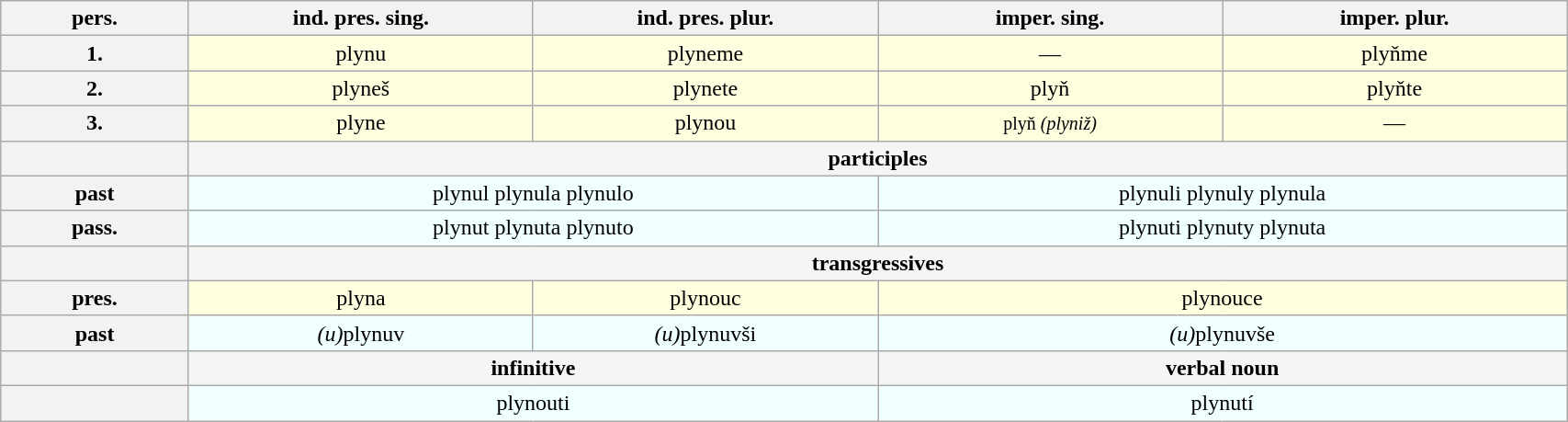<table class="wikitable" border="1" width=90% style="text-align:center; background:lightyellow">
<tr>
<th>pers.</th>
<th width=22%>ind. pres. sing.</th>
<th width=22%>ind. pres. plur.</th>
<th width=22%>imper. sing.</th>
<th width=22%>imper. plur.</th>
</tr>
<tr>
<th>1.</th>
<td>plynu</td>
<td>plyneme</td>
<td>—</td>
<td>plyňme</td>
</tr>
<tr>
<th>2.</th>
<td>plyneš</td>
<td>plynete</td>
<td>plyň</td>
<td>plyňte</td>
</tr>
<tr>
<th>3.</th>
<td>plyne</td>
<td>plynou</td>
<td><small>plyň <em>(plyniž)</em></small></td>
<td>—</td>
</tr>
<tr style="font-weight:bold; background:whitesmoke">
<th> </th>
<td colspan=4>participles</td>
</tr>
<tr style="background:azure">
<th>past</th>
<td colspan=2>plynul plynula plynulo</td>
<td colspan=2>plynuli plynuly plynula</td>
</tr>
<tr style="background:azure">
<th>pass.</th>
<td colspan=2>plynut plynuta plynuto</td>
<td colspan=2>plynuti plynuty plynuta</td>
</tr>
<tr style="font-weight:bold; background:whitesmoke">
<th> </th>
<td colspan=4>transgressives</td>
</tr>
<tr>
<th>pres.</th>
<td>plyna</td>
<td>plynouc</td>
<td colspan=2>plynouce</td>
</tr>
<tr style="background:azure">
<th>past</th>
<td><em>(u)</em>plynuv</td>
<td><em>(u)</em>plynuvši</td>
<td colspan=2><em>(u)</em>plynuvše</td>
</tr>
<tr style="font-weight:bold; background:whitesmoke">
<th> </th>
<td colspan=2>infinitive</td>
<td colspan=2>verbal noun</td>
</tr>
<tr style="background:azure">
<th> </th>
<td colspan=2>plynouti</td>
<td colspan=2>plynutí</td>
</tr>
</table>
